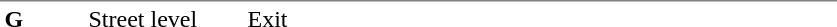<table table border=0 cellspacing=0 cellpadding=3>
<tr>
<td style="border-top:solid 1px gray;" width=50 valign=top><strong>G</strong></td>
<td style="border-top:solid 1px gray;" width=100 valign=top>Street level</td>
<td style="border-top:solid 1px gray;" width=390 valign=top>Exit</td>
</tr>
</table>
